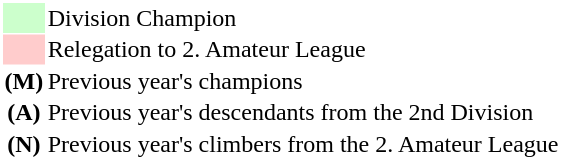<table style="border: 1px solid #ffffff; background-color: #ffffff" cellspacing="1" cellpadding="1">
<tr>
<td bgcolor="#ccffcc" width="20"></td>
<td>Division Champion</td>
</tr>
<tr>
<td bgcolor="#ffcccc"></td>
<td>Relegation to 2. Amateur League</td>
</tr>
<tr>
<th>(M)</th>
<td>Previous year's champions</td>
</tr>
<tr>
<th>(A)</th>
<td>Previous year's descendants from the 2nd Division</td>
</tr>
<tr>
<th>(N)</th>
<td>Previous year's climbers from the 2. Amateur League</td>
</tr>
</table>
